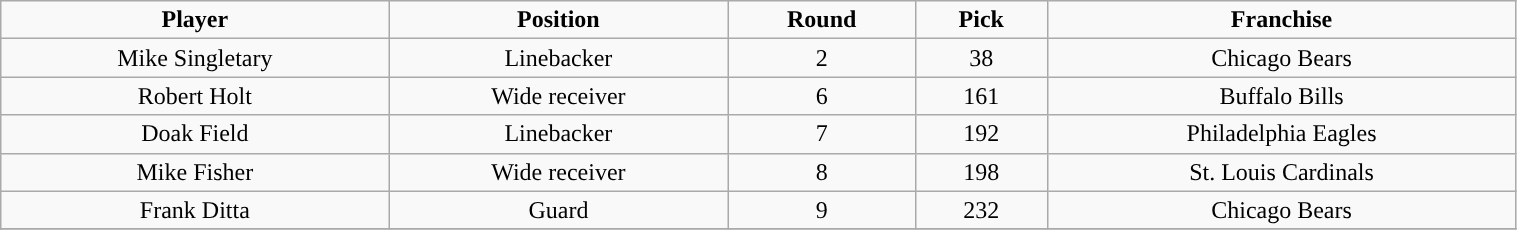<table class="wikitable" width="80%">
<tr align="center">
<td><strong>Player</strong></td>
<td><strong>Position</strong></td>
<td><strong>Round</strong></td>
<td><strong>Pick</strong></td>
<td><strong>Franchise</strong></td>
</tr>
<tr align="center" bgcolor="">
<td>Mike Singletary</td>
<td>Linebacker</td>
<td>2</td>
<td>38</td>
<td>Chicago Bears</td>
</tr>
<tr align="center" bgcolor="">
<td>Robert Holt</td>
<td>Wide receiver</td>
<td>6</td>
<td>161</td>
<td>Buffalo Bills</td>
</tr>
<tr align="center" bgcolor="">
<td>Doak Field</td>
<td>Linebacker</td>
<td>7</td>
<td>192</td>
<td>Philadelphia Eagles</td>
</tr>
<tr align="center" bgcolor="">
<td>Mike Fisher</td>
<td>Wide receiver</td>
<td>8</td>
<td>198</td>
<td>St. Louis Cardinals</td>
</tr>
<tr align="center" bgcolor="">
<td>Frank Ditta</td>
<td>Guard</td>
<td>9</td>
<td>232</td>
<td>Chicago Bears</td>
</tr>
<tr align="center" bgcolor="">
</tr>
</table>
